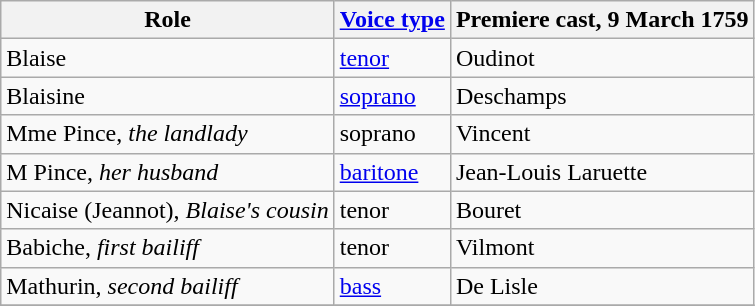<table class="wikitable">
<tr>
<th>Role</th>
<th><a href='#'>Voice type</a></th>
<th>Premiere cast, 9 March 1759</th>
</tr>
<tr>
<td>Blaise</td>
<td><a href='#'>tenor</a></td>
<td>Oudinot</td>
</tr>
<tr>
<td>Blaisine</td>
<td><a href='#'>soprano</a></td>
<td>Deschamps</td>
</tr>
<tr>
<td>Mme Pince, <em>the landlady</em></td>
<td>soprano</td>
<td>Vincent</td>
</tr>
<tr>
<td>M Pince, <em>her husband</em></td>
<td><a href='#'>baritone</a></td>
<td>Jean-Louis Laruette</td>
</tr>
<tr>
<td>Nicaise (Jeannot), <em>Blaise's cousin</em></td>
<td>tenor</td>
<td>Bouret</td>
</tr>
<tr>
<td>Babiche, <em>first bailiff</em></td>
<td>tenor</td>
<td>Vilmont</td>
</tr>
<tr>
<td>Mathurin, <em>second bailiff</em></td>
<td><a href='#'>bass</a></td>
<td>De Lisle</td>
</tr>
<tr>
</tr>
</table>
